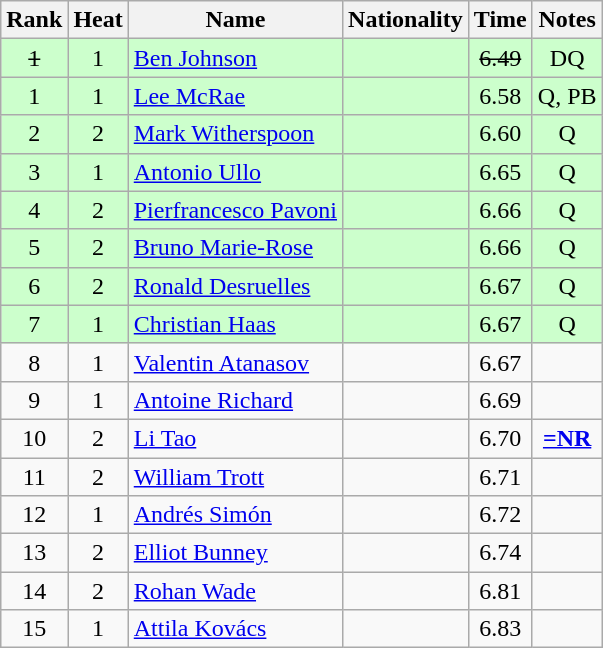<table class="wikitable sortable" style="text-align:center">
<tr>
<th>Rank</th>
<th>Heat</th>
<th>Name</th>
<th>Nationality</th>
<th>Time</th>
<th>Notes</th>
</tr>
<tr bgcolor=ccffcc>
<td><s>1 </s></td>
<td>1</td>
<td align="left"><a href='#'>Ben Johnson</a></td>
<td align=left></td>
<td><s>6.49 </s></td>
<td>DQ</td>
</tr>
<tr bgcolor=ccffcc>
<td>1</td>
<td>1</td>
<td align="left"><a href='#'>Lee McRae</a></td>
<td align=left></td>
<td>6.58</td>
<td>Q, PB</td>
</tr>
<tr bgcolor=ccffcc>
<td>2</td>
<td>2</td>
<td align="left"><a href='#'>Mark Witherspoon</a></td>
<td align=left></td>
<td>6.60</td>
<td>Q</td>
</tr>
<tr bgcolor=ccffcc>
<td>3</td>
<td>1</td>
<td align="left"><a href='#'>Antonio Ullo</a></td>
<td align=left></td>
<td>6.65</td>
<td>Q</td>
</tr>
<tr bgcolor=ccffcc>
<td>4</td>
<td>2</td>
<td align="left"><a href='#'>Pierfrancesco Pavoni</a></td>
<td align=left></td>
<td>6.66</td>
<td>Q</td>
</tr>
<tr bgcolor=ccffcc>
<td>5</td>
<td>2</td>
<td align="left"><a href='#'>Bruno Marie-Rose</a></td>
<td align=left></td>
<td>6.66</td>
<td>Q</td>
</tr>
<tr bgcolor=ccffcc>
<td>6</td>
<td>2</td>
<td align="left"><a href='#'>Ronald Desruelles</a></td>
<td align=left></td>
<td>6.67</td>
<td>Q</td>
</tr>
<tr bgcolor=ccffcc>
<td>7</td>
<td>1</td>
<td align="left"><a href='#'>Christian Haas</a></td>
<td align=left></td>
<td>6.67</td>
<td>Q</td>
</tr>
<tr>
<td>8</td>
<td>1</td>
<td align="left"><a href='#'>Valentin Atanasov</a></td>
<td align=left></td>
<td>6.67</td>
<td></td>
</tr>
<tr>
<td>9</td>
<td>1</td>
<td align="left"><a href='#'>Antoine Richard</a></td>
<td align=left></td>
<td>6.69</td>
<td></td>
</tr>
<tr>
<td>10</td>
<td>2</td>
<td align="left"><a href='#'>Li Tao</a></td>
<td align=left></td>
<td>6.70</td>
<td><strong><a href='#'>=NR</a></strong></td>
</tr>
<tr>
<td>11</td>
<td>2</td>
<td align="left"><a href='#'>William Trott</a></td>
<td align=left></td>
<td>6.71</td>
<td></td>
</tr>
<tr>
<td>12</td>
<td>1</td>
<td align="left"><a href='#'>Andrés Simón</a></td>
<td align=left></td>
<td>6.72</td>
<td></td>
</tr>
<tr>
<td>13</td>
<td>2</td>
<td align="left"><a href='#'>Elliot Bunney</a></td>
<td align=left></td>
<td>6.74</td>
<td></td>
</tr>
<tr>
<td>14</td>
<td>2</td>
<td align="left"><a href='#'>Rohan Wade</a></td>
<td align=left></td>
<td>6.81</td>
<td></td>
</tr>
<tr>
<td>15</td>
<td>1</td>
<td align="left"><a href='#'>Attila Kovács</a></td>
<td align=left></td>
<td>6.83</td>
<td></td>
</tr>
</table>
